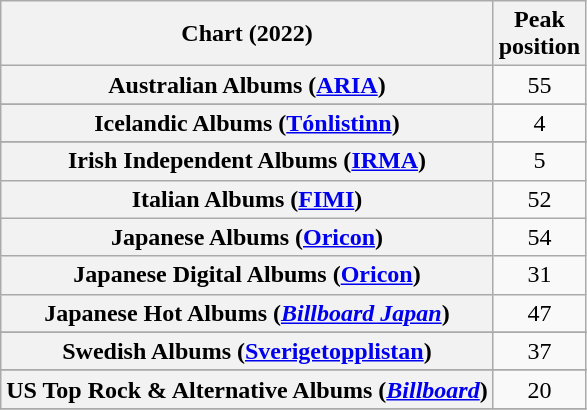<table class="wikitable sortable plainrowheaders" style="text-align:center;">
<tr>
<th scope="col">Chart (2022)</th>
<th scope="col">Peak<br>position</th>
</tr>
<tr>
<th scope="row">Australian Albums (<a href='#'>ARIA</a>)</th>
<td>55</td>
</tr>
<tr>
</tr>
<tr>
</tr>
<tr>
</tr>
<tr>
</tr>
<tr>
</tr>
<tr>
</tr>
<tr>
</tr>
<tr>
</tr>
<tr>
<th scope="row">Icelandic Albums (<a href='#'>Tónlistinn</a>)</th>
<td>4</td>
</tr>
<tr>
</tr>
<tr>
<th scope="row">Irish Independent Albums (<a href='#'>IRMA</a>)</th>
<td>5</td>
</tr>
<tr>
<th scope="row">Italian Albums (<a href='#'>FIMI</a>)</th>
<td>52</td>
</tr>
<tr>
<th scope="row">Japanese Albums (<a href='#'>Oricon</a>)</th>
<td>54</td>
</tr>
<tr>
<th scope="row">Japanese Digital Albums (<a href='#'>Oricon</a>)</th>
<td>31</td>
</tr>
<tr>
<th scope="row">Japanese Hot Albums (<em><a href='#'>Billboard Japan</a></em>)</th>
<td>47</td>
</tr>
<tr>
</tr>
<tr>
</tr>
<tr>
<th scope="row">Swedish Albums (<a href='#'>Sverigetopplistan</a>)</th>
<td>37</td>
</tr>
<tr>
</tr>
<tr>
</tr>
<tr>
</tr>
<tr>
</tr>
<tr>
</tr>
<tr>
</tr>
<tr>
</tr>
<tr>
<th scope="row">US Top Rock & Alternative Albums (<em><a href='#'>Billboard</a></em>)</th>
<td>20</td>
</tr>
<tr>
</tr>
</table>
